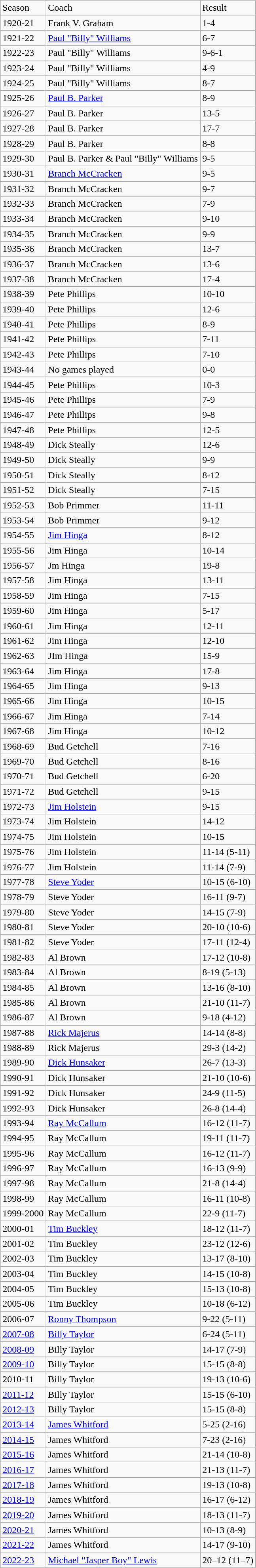<table class="wikitable">
<tr>
<td>Season</td>
<td>Coach</td>
<td>Result</td>
</tr>
<tr>
<td>1920-21</td>
<td>Frank V. Graham</td>
<td>1-4</td>
</tr>
<tr>
<td>1921-22</td>
<td><a href='#'>Paul "Billy" Williams</a></td>
<td>6-7</td>
</tr>
<tr>
<td>1922-23</td>
<td>Paul "Billy" Williams</td>
<td>9-6-1</td>
</tr>
<tr>
<td>1923-24</td>
<td>Paul "Billy" Williams</td>
<td>4-9</td>
</tr>
<tr>
<td>1924-25</td>
<td>Paul "Billy" Williams</td>
<td>8-7</td>
</tr>
<tr>
<td>1925-26</td>
<td><a href='#'>Paul B. Parker</a></td>
<td>8-9</td>
</tr>
<tr>
<td>1926-27</td>
<td>Paul B. Parker</td>
<td>13-5</td>
</tr>
<tr>
<td>1927-28</td>
<td>Paul B. Parker</td>
<td>17-7</td>
</tr>
<tr>
<td>1928-29</td>
<td>Paul B. Parker</td>
<td>8-8</td>
</tr>
<tr>
<td>1929-30</td>
<td>Paul B. Parker & Paul "Billy" Williams</td>
<td>9-5</td>
</tr>
<tr>
<td>1930-31</td>
<td><a href='#'>Branch McCracken</a></td>
<td>9-5</td>
</tr>
<tr>
<td>1931-32</td>
<td>Branch McCracken</td>
<td>9-7</td>
</tr>
<tr>
<td>1932-33</td>
<td>Branch McCracken</td>
<td>7-9</td>
</tr>
<tr>
<td>1933-34</td>
<td>Branch McCracken</td>
<td>9-10</td>
</tr>
<tr>
<td>1934-35</td>
<td>Branch McCracken</td>
<td>9-9</td>
</tr>
<tr>
<td>1935-36</td>
<td>Branch McCracken</td>
<td>13-7</td>
</tr>
<tr>
<td>1936-37</td>
<td>Branch McCracken</td>
<td>13-6</td>
</tr>
<tr>
<td>1937-38</td>
<td>Branch McCracken</td>
<td>17-4</td>
</tr>
<tr>
<td>1938-39</td>
<td>Pete Phillips</td>
<td>10-10</td>
</tr>
<tr>
<td>1939-40</td>
<td>Pete Phillips</td>
<td>12-6</td>
</tr>
<tr>
<td>1940-41</td>
<td>Pete Phillips</td>
<td>8-9</td>
</tr>
<tr>
<td>1941-42</td>
<td>Pete Phillips</td>
<td>7-11</td>
</tr>
<tr>
<td>1942-43</td>
<td>Pete Phillips</td>
<td>7-10</td>
</tr>
<tr>
<td>1943-44</td>
<td>No games played</td>
<td>0-0</td>
</tr>
<tr>
<td>1944-45</td>
<td>Pete Phillips</td>
<td>10-3</td>
</tr>
<tr>
<td>1945-46</td>
<td>Pete Phillips</td>
<td>7-9</td>
</tr>
<tr>
<td>1946-47</td>
<td>Pete Phillips</td>
<td>9-8</td>
</tr>
<tr>
<td>1947-48</td>
<td>Pete Phillips</td>
<td>12-5</td>
</tr>
<tr>
<td>1948-49</td>
<td>Dick Steally</td>
<td>12-6</td>
</tr>
<tr>
<td>1949-50</td>
<td>Dick Steally</td>
<td>9-9</td>
</tr>
<tr>
<td>1950-51</td>
<td>Dick Steally</td>
<td>8-12</td>
</tr>
<tr>
<td>1951-52</td>
<td>Dick Steally</td>
<td>7-15</td>
</tr>
<tr>
<td>1952-53</td>
<td>Bob Primmer</td>
<td>11-11</td>
</tr>
<tr>
<td>1953-54</td>
<td>Bob Primmer</td>
<td>9-12</td>
</tr>
<tr>
<td>1954-55</td>
<td><a href='#'>Jim Hinga</a></td>
<td>8-12</td>
</tr>
<tr>
<td>1955-56</td>
<td>Jim Hinga</td>
<td>10-14</td>
</tr>
<tr>
<td>1956-57</td>
<td>Jm Hinga</td>
<td>19-8</td>
</tr>
<tr>
<td>1957-58</td>
<td>Jim Hinga</td>
<td>13-11</td>
</tr>
<tr>
<td>1958-59</td>
<td>Jim Hinga</td>
<td>7-15</td>
</tr>
<tr>
<td>1959-60</td>
<td>Jim Hinga</td>
<td>5-17</td>
</tr>
<tr>
<td>1960-61</td>
<td>Jim Hinga</td>
<td>12-11</td>
</tr>
<tr>
<td>1961-62</td>
<td>Jim Hinga</td>
<td>12-10</td>
</tr>
<tr>
<td>1962-63</td>
<td>JIm Hinga</td>
<td>15-9</td>
</tr>
<tr>
<td>1963-64</td>
<td>Jim Hinga</td>
<td>17-8</td>
</tr>
<tr>
<td>1964-65</td>
<td>Jim Hinga</td>
<td>9-13</td>
</tr>
<tr>
<td>1965-66</td>
<td>Jim Hinga</td>
<td>10-15</td>
</tr>
<tr>
<td>1966-67</td>
<td>Jim Hinga</td>
<td>7-14</td>
</tr>
<tr>
<td>1967-68</td>
<td>Jim Hinga</td>
<td>10-12</td>
</tr>
<tr>
<td>1968-69</td>
<td>Bud Getchell</td>
<td>7-16</td>
</tr>
<tr>
<td>1969-70</td>
<td>Bud Getchell</td>
<td>8-16</td>
</tr>
<tr>
<td>1970-71</td>
<td>Bud Getchell</td>
<td>6-20</td>
</tr>
<tr>
<td>1971-72</td>
<td>Bud Getchell</td>
<td>9-15</td>
</tr>
<tr>
<td>1972-73</td>
<td><a href='#'>Jim Holstein</a></td>
<td>9-15</td>
</tr>
<tr>
<td>1973-74</td>
<td>Jim Holstein</td>
<td>14-12</td>
</tr>
<tr>
<td>1974-75</td>
<td>Jim Holstein</td>
<td>10-15</td>
</tr>
<tr>
<td>1975-76</td>
<td>Jim Holstein</td>
<td>11-14 (5-11)</td>
</tr>
<tr>
<td>1976-77</td>
<td>Jim Holstein</td>
<td>11-14 (7-9)</td>
</tr>
<tr>
<td>1977-78</td>
<td><a href='#'>Steve Yoder</a></td>
<td>10-15 (6-10)</td>
</tr>
<tr>
<td>1978-79</td>
<td>Steve Yoder</td>
<td>16-11 (9-7)</td>
</tr>
<tr>
<td>1979-80</td>
<td>Steve Yoder</td>
<td>14-15 (7-9)</td>
</tr>
<tr>
<td>1980-81</td>
<td>Steve Yoder</td>
<td>20-10 (10-6)</td>
</tr>
<tr>
<td>1981-82</td>
<td>Steve Yoder</td>
<td>17-11 (12-4)</td>
</tr>
<tr>
<td>1982-83</td>
<td>Al Brown</td>
<td>17-12 (10-8)</td>
</tr>
<tr>
<td>1983-84</td>
<td>Al Brown</td>
<td>8-19 (5-13)</td>
</tr>
<tr>
<td>1984-85</td>
<td>Al Brown</td>
<td>13-16 (8-10)</td>
</tr>
<tr>
<td>1985-86</td>
<td>Al Brown</td>
<td>21-10 (11-7)</td>
</tr>
<tr>
<td>1986-87</td>
<td>Al Brown</td>
<td>9-18 (4-12)</td>
</tr>
<tr>
<td>1987-88</td>
<td><a href='#'>Rick Majerus</a></td>
<td>14-14 (8-8)</td>
</tr>
<tr>
<td>1988-89</td>
<td>Rick Majerus</td>
<td>29-3 (14-2)</td>
</tr>
<tr>
<td>1989-90</td>
<td><a href='#'>Dick Hunsaker</a></td>
<td>26-7 (13-3)</td>
</tr>
<tr>
<td>1990-91</td>
<td>Dick Hunsaker</td>
<td>21-10 (10-6)</td>
</tr>
<tr>
<td>1991-92</td>
<td>Dick Hunsaker</td>
<td>24-9 (11-5)</td>
</tr>
<tr>
<td>1992-93</td>
<td>Dick Hunsaker</td>
<td>26-8 (14-4)</td>
</tr>
<tr>
<td>1993-94</td>
<td><a href='#'>Ray McCallum</a></td>
<td>16-12 (11-7)</td>
</tr>
<tr>
<td>1994-95</td>
<td>Ray McCallum</td>
<td>19-11 (11-7)</td>
</tr>
<tr>
<td>1995-96</td>
<td>Ray McCallum</td>
<td>16-12 (11-7)</td>
</tr>
<tr>
<td>1996-97</td>
<td>Ray McCallum</td>
<td>16-13 (9-9)</td>
</tr>
<tr>
<td>1997-98</td>
<td>Ray McCallum</td>
<td>21-8 (14-4)</td>
</tr>
<tr>
<td>1998-99</td>
<td>Ray McCallum</td>
<td>16-11 (10-8)</td>
</tr>
<tr>
<td>1999-2000</td>
<td>Ray McCallum</td>
<td>22-9 (11-7)</td>
</tr>
<tr>
<td>2000-01</td>
<td><a href='#'>Tim Buckley</a></td>
<td>18-12 (11-7)</td>
</tr>
<tr>
<td>2001-02</td>
<td>Tim Buckley</td>
<td>23-12 (12-6)</td>
</tr>
<tr>
<td>2002-03</td>
<td>Tim Buckley</td>
<td>13-17 (8-10)</td>
</tr>
<tr>
<td>2003-04</td>
<td>Tim Buckley</td>
<td>14-15 (10-8)</td>
</tr>
<tr>
<td>2004-05</td>
<td>Tim Buckley</td>
<td>15-13 (10-8)</td>
</tr>
<tr>
<td>2005-06</td>
<td>Tim Buckley</td>
<td>10-18 (6-12)</td>
</tr>
<tr>
<td>2006-07</td>
<td><a href='#'>Ronny Thompson</a></td>
<td>9-22 (5-11)</td>
</tr>
<tr>
<td><a href='#'>2007-08</a></td>
<td><a href='#'>Billy Taylor</a></td>
<td>6-24 (5-11)</td>
</tr>
<tr>
<td><a href='#'>2008-09</a></td>
<td>Billy Taylor</td>
<td>14-17 (7-9)</td>
</tr>
<tr>
<td><a href='#'>2009-10</a></td>
<td>Billy Taylor</td>
<td>15-15 (8-8)</td>
</tr>
<tr>
<td>2010-11</td>
<td>Billy Taylor</td>
<td>19-13 (10-6)</td>
</tr>
<tr>
<td><a href='#'>2011-12</a></td>
<td>Billy Taylor</td>
<td>15-15 (6-10)</td>
</tr>
<tr>
<td><a href='#'>2012-13</a></td>
<td>Billy Taylor</td>
<td>15-15 (8-8)</td>
</tr>
<tr>
<td><a href='#'>2013-14</a></td>
<td><a href='#'>James Whitford</a></td>
<td>5-25 (2-16)</td>
</tr>
<tr>
<td><a href='#'>2014-15</a></td>
<td>James Whitford</td>
<td>7-23 (2-16)</td>
</tr>
<tr>
<td><a href='#'>2015-16</a></td>
<td>James Whitford</td>
<td>21-14 (10-8)</td>
</tr>
<tr>
<td><a href='#'>2016-17</a></td>
<td>James Whitford</td>
<td>21-13 (11-7)</td>
</tr>
<tr>
<td><a href='#'>2017-18</a></td>
<td>James Whitford</td>
<td>19-13 (10-8)</td>
</tr>
<tr>
<td><a href='#'>2018-19</a></td>
<td>James Whitford</td>
<td>16-17 (6-12)</td>
</tr>
<tr>
<td><a href='#'>2019-20</a></td>
<td>James Whitford</td>
<td>18-13 (11-7)</td>
</tr>
<tr>
<td><a href='#'>2020-21</a></td>
<td>James Whitford</td>
<td>10-13 (8-9)</td>
</tr>
<tr>
<td><a href='#'>2021-22</a></td>
<td>James Whitford</td>
<td>14-17 (9-10)</td>
</tr>
<tr>
<td><a href='#'>2022-23</a></td>
<td><a href='#'>Michael "Jasper Boy" Lewis</a></td>
<td>20–12 (11–7)</td>
</tr>
</table>
